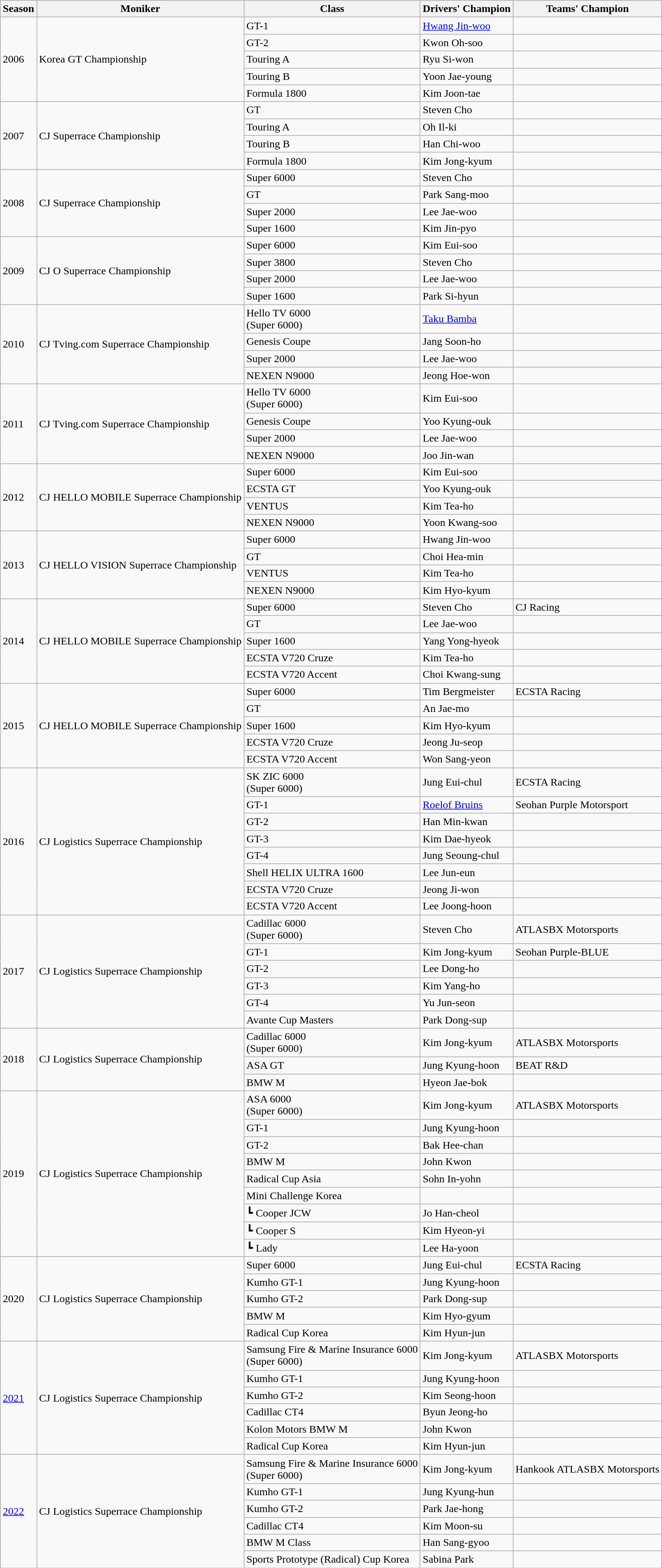<table class="wikitable">
<tr>
<th>Season</th>
<th>Moniker</th>
<th>Class</th>
<th>Drivers' Champion</th>
<th>Teams' Champion</th>
</tr>
<tr>
<td rowspan="5">2006</td>
<td rowspan="5">Korea GT Championship</td>
<td>GT-1</td>
<td><a href='#'>Hwang Jin-woo</a></td>
<td></td>
</tr>
<tr>
<td>GT-2</td>
<td>Kwon Oh-soo</td>
<td></td>
</tr>
<tr>
<td>Touring A</td>
<td>Ryu Si-won</td>
<td></td>
</tr>
<tr>
<td>Touring B</td>
<td>Yoon Jae-young</td>
<td></td>
</tr>
<tr>
<td>Formula 1800</td>
<td>Kim Joon-tae</td>
<td></td>
</tr>
<tr>
<td rowspan="4">2007</td>
<td rowspan="4">CJ Superrace Championship</td>
<td>GT</td>
<td>Steven Cho</td>
<td></td>
</tr>
<tr>
<td>Touring A</td>
<td>Oh Il-ki</td>
<td></td>
</tr>
<tr>
<td>Touring B</td>
<td>Han Chi-woo</td>
<td></td>
</tr>
<tr>
<td>Formula 1800</td>
<td>Kim Jong-kyum</td>
<td></td>
</tr>
<tr>
<td rowspan="4">2008</td>
<td rowspan="4">CJ Superrace Championship</td>
<td>Super 6000</td>
<td>Steven Cho</td>
<td></td>
</tr>
<tr>
<td>GT</td>
<td>Park Sang-moo</td>
<td></td>
</tr>
<tr>
<td>Super 2000</td>
<td>Lee Jae-woo</td>
<td></td>
</tr>
<tr>
<td>Super 1600</td>
<td>Kim Jin-pyo</td>
<td></td>
</tr>
<tr>
<td rowspan="4">2009</td>
<td rowspan="4">CJ O Superrace  Championship</td>
<td>Super 6000</td>
<td>Kim Eui-soo</td>
<td></td>
</tr>
<tr>
<td>Super 3800</td>
<td>Steven Cho</td>
<td></td>
</tr>
<tr>
<td>Super 2000</td>
<td>Lee Jae-woo</td>
<td></td>
</tr>
<tr>
<td>Super 1600</td>
<td>Park Si-hyun</td>
<td></td>
</tr>
<tr>
<td rowspan="4">2010</td>
<td rowspan="4">CJ Tving.com Superrace  Championship</td>
<td>Hello TV 6000<br>(Super 6000)</td>
<td><a href='#'>Taku Bamba</a></td>
<td></td>
</tr>
<tr>
<td>Genesis Coupe</td>
<td>Jang Soon-ho</td>
<td></td>
</tr>
<tr>
<td>Super 2000</td>
<td>Lee Jae-woo</td>
<td></td>
</tr>
<tr>
<td>NEXEN N9000</td>
<td>Jeong Hoe-won</td>
<td></td>
</tr>
<tr>
<td rowspan="4">2011</td>
<td rowspan="4">CJ Tving.com Superrace  Championship</td>
<td>Hello TV 6000<br>(Super 6000)</td>
<td>Kim Eui-soo</td>
<td></td>
</tr>
<tr>
<td>Genesis Coupe</td>
<td>Yoo Kyung-ouk</td>
<td></td>
</tr>
<tr>
<td>Super 2000</td>
<td>Lee Jae-woo</td>
<td></td>
</tr>
<tr>
<td>NEXEN N9000</td>
<td>Joo Jin-wan</td>
<td></td>
</tr>
<tr>
<td rowspan="4">2012</td>
<td rowspan="4">CJ HELLO MOBILE Superrace Championship</td>
<td>Super 6000</td>
<td>Kim Eui-soo</td>
<td></td>
</tr>
<tr>
<td>ECSTA GT</td>
<td>Yoo Kyung-ouk</td>
<td></td>
</tr>
<tr>
<td>VENTUS</td>
<td>Kim Tea-ho</td>
<td></td>
</tr>
<tr>
<td>NEXEN N9000</td>
<td>Yoon Kwang-soo</td>
<td></td>
</tr>
<tr>
<td rowspan="4">2013</td>
<td rowspan="4">CJ HELLO VISION Superrace  Championship</td>
<td>Super 6000</td>
<td>Hwang Jin-woo</td>
<td></td>
</tr>
<tr>
<td>GT</td>
<td>Choi Hea-min</td>
<td></td>
</tr>
<tr>
<td>VENTUS</td>
<td>Kim Tea-ho</td>
<td></td>
</tr>
<tr>
<td>NEXEN N9000</td>
<td>Kim Hyo-kyum</td>
<td></td>
</tr>
<tr>
<td rowspan="5">2014</td>
<td rowspan="5">CJ HELLO MOBILE Superrace  Championship</td>
<td>Super 6000</td>
<td>Steven Cho</td>
<td>CJ Racing</td>
</tr>
<tr>
<td>GT</td>
<td>Lee Jae-woo</td>
<td></td>
</tr>
<tr>
<td>Super 1600</td>
<td>Yang Yong-hyeok</td>
<td></td>
</tr>
<tr>
<td>ECSTA V720 Cruze</td>
<td>Kim Tea-ho</td>
<td></td>
</tr>
<tr>
<td>ECSTA V720 Accent</td>
<td>Choi Kwang-sung</td>
<td></td>
</tr>
<tr>
<td rowspan="5">2015</td>
<td rowspan="5">CJ HELLO MOBILE Superrace  Championship</td>
<td>Super 6000</td>
<td>Tim Bergmeister</td>
<td>ECSTA Racing</td>
</tr>
<tr>
<td>GT</td>
<td>An Jae-mo</td>
<td></td>
</tr>
<tr>
<td>Super 1600</td>
<td>Kim Hyo-kyum</td>
<td></td>
</tr>
<tr>
<td>ECSTA V720 Cruze</td>
<td>Jeong Ju-seop</td>
<td></td>
</tr>
<tr>
<td>ECSTA V720 Accent</td>
<td>Won Sang-yeon</td>
<td></td>
</tr>
<tr>
<td rowspan="8">2016</td>
<td rowspan="8">CJ Logistics Superrace  Championship</td>
<td>SK ZIC 6000<br>(Super 6000)</td>
<td>Jung Eui-chul</td>
<td>ECSTA Racing</td>
</tr>
<tr>
<td>GT-1</td>
<td><a href='#'>Roelof Bruins</a></td>
<td>Seohan Purple Motorsport</td>
</tr>
<tr>
<td>GT-2</td>
<td>Han Min-kwan</td>
<td></td>
</tr>
<tr>
<td>GT-3</td>
<td>Kim Dae-hyeok</td>
<td></td>
</tr>
<tr>
<td>GT-4</td>
<td>Jung Seoung-chul</td>
<td></td>
</tr>
<tr>
<td>Shell HELIX ULTRA 1600</td>
<td>Lee Jun-eun</td>
<td></td>
</tr>
<tr>
<td>ECSTA V720 Cruze</td>
<td>Jeong Ji-won</td>
<td></td>
</tr>
<tr>
<td>ECSTA V720 Accent</td>
<td>Lee Joong-hoon</td>
<td></td>
</tr>
<tr>
<td rowspan="6">2017</td>
<td rowspan="6">CJ Logistics Superrace  Championship</td>
<td>Cadillac 6000<br>(Super 6000)</td>
<td>Steven Cho</td>
<td>ATLASBX Motorsports</td>
</tr>
<tr>
<td>GT-1</td>
<td>Kim Jong-kyum</td>
<td>Seohan Purple-BLUE</td>
</tr>
<tr>
<td>GT-2</td>
<td>Lee Dong-ho</td>
<td></td>
</tr>
<tr>
<td>GT-3</td>
<td>Kim Yang-ho</td>
<td></td>
</tr>
<tr>
<td>GT-4</td>
<td>Yu Jun-seon</td>
<td></td>
</tr>
<tr>
<td>Avante Cup Masters</td>
<td>Park Dong-sup</td>
<td></td>
</tr>
<tr>
<td rowspan="3">2018</td>
<td rowspan="3">CJ Logistics Superrace Championship</td>
<td>Cadillac 6000<br>(Super 6000)</td>
<td>Kim Jong-kyum</td>
<td>ATLASBX Motorsports</td>
</tr>
<tr>
<td>ASA GT</td>
<td>Jung Kyung-hoon</td>
<td>BEAT R&D</td>
</tr>
<tr>
<td>BMW M</td>
<td>Hyeon Jae-bok</td>
<td></td>
</tr>
<tr>
<td rowspan="9">2019</td>
<td rowspan="9">CJ Logistics Superrace  Championship</td>
<td>ASA 6000<br>(Super 6000)</td>
<td>Kim Jong-kyum</td>
<td>ATLASBX Motorsports</td>
</tr>
<tr>
<td>GT-1</td>
<td>Jung Kyung-hoon</td>
<td></td>
</tr>
<tr>
<td>GT-2</td>
<td>Bak Hee-chan</td>
<td></td>
</tr>
<tr>
<td>BMW M</td>
<td>John Kwon</td>
<td></td>
</tr>
<tr>
<td>Radical Cup Asia</td>
<td>Sohn In-yohn</td>
<td></td>
</tr>
<tr>
<td>Mini Challenge Korea</td>
<td></td>
<td></td>
</tr>
<tr>
<td>┗  Cooper JCW</td>
<td>Jo Han-cheol</td>
<td></td>
</tr>
<tr>
<td>┗  Cooper S</td>
<td>Kim Hyeon-yi</td>
<td></td>
</tr>
<tr>
<td>┗  Lady</td>
<td>Lee Ha-yoon</td>
<td></td>
</tr>
<tr>
<td rowspan="5">2020</td>
<td rowspan="5">CJ Logistics Superrace  Championship</td>
<td>Super 6000</td>
<td>Jung Eui-chul</td>
<td>ECSTA Racing</td>
</tr>
<tr>
<td>Kumho GT-1</td>
<td>Jung Kyung-hoon</td>
<td></td>
</tr>
<tr>
<td>Kumho GT-2</td>
<td>Park Dong-sup</td>
<td></td>
</tr>
<tr>
<td>BMW M</td>
<td>Kim Hyo-gyum</td>
<td></td>
</tr>
<tr>
<td>Radical Cup Korea</td>
<td>Kim Hyun-jun</td>
<td></td>
</tr>
<tr>
<td rowspan="6"><a href='#'>2021</a></td>
<td rowspan="6">CJ Logistics Superrace  Championship</td>
<td>Samsung Fire & Marine Insurance 6000<br>(Super 6000)</td>
<td>Kim Jong-kyum</td>
<td>ATLASBX Motorsports</td>
</tr>
<tr>
<td>Kumho GT-1</td>
<td>Jung Kyung-hoon</td>
<td></td>
</tr>
<tr>
<td>Kumho GT-2</td>
<td>Kim Seong-hoon</td>
<td></td>
</tr>
<tr>
<td>Cadillac CT4</td>
<td>Byun Jeong-ho</td>
<td></td>
</tr>
<tr>
<td>Kolon Motors BMW M</td>
<td>John Kwon</td>
<td></td>
</tr>
<tr>
<td>Radical Cup Korea</td>
<td>Kim Hyun-jun</td>
<td></td>
</tr>
<tr>
<td rowspan="6"><a href='#'>2022</a></td>
<td rowspan="6">CJ Logistics Superrace  Championship</td>
<td>Samsung Fire & Marine Insurance 6000<br>(Super 6000)</td>
<td>Kim Jong-kyum</td>
<td>Hankook ATLASBX Motorsports</td>
</tr>
<tr>
<td>Kumho GT-1</td>
<td>Jung Kyung-hun</td>
<td></td>
</tr>
<tr>
<td>Kumho GT-2</td>
<td>Park Jae-hong</td>
<td></td>
</tr>
<tr>
<td>Cadillac CT4</td>
<td>Kim Moon-su</td>
<td></td>
</tr>
<tr>
<td>BMW M Class</td>
<td>Han Sang-gyoo</td>
<td></td>
</tr>
<tr>
<td>Sports Prototype (Radical) Cup Korea</td>
<td>Sabina Park</td>
<td></td>
</tr>
</table>
